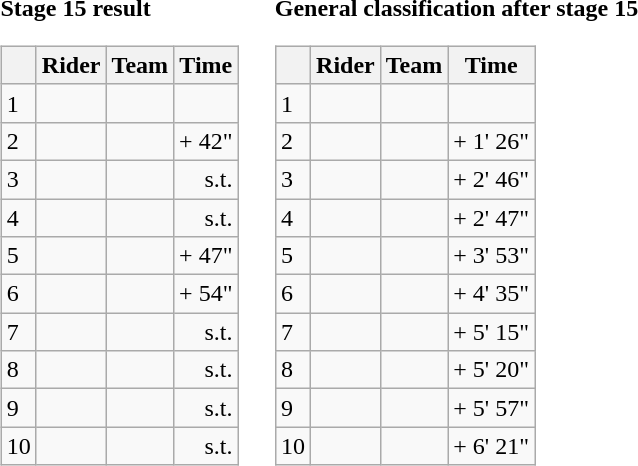<table>
<tr>
<td><strong>Stage 15 result</strong><br><table class="wikitable">
<tr>
<th></th>
<th>Rider</th>
<th>Team</th>
<th>Time</th>
</tr>
<tr>
<td>1</td>
<td></td>
<td></td>
<td align="right"></td>
</tr>
<tr>
<td>2</td>
<td></td>
<td></td>
<td align="right">+ 42"</td>
</tr>
<tr>
<td>3</td>
<td></td>
<td></td>
<td align="right">s.t.</td>
</tr>
<tr>
<td>4</td>
<td> </td>
<td></td>
<td align="right">s.t.</td>
</tr>
<tr>
<td>5</td>
<td></td>
<td></td>
<td align="right">+ 47"</td>
</tr>
<tr>
<td>6</td>
<td></td>
<td></td>
<td align="right">+ 54"</td>
</tr>
<tr>
<td>7</td>
<td> </td>
<td></td>
<td align="right">s.t.</td>
</tr>
<tr>
<td>8</td>
<td></td>
<td></td>
<td align="right">s.t.</td>
</tr>
<tr>
<td>9</td>
<td></td>
<td></td>
<td align="right">s.t.</td>
</tr>
<tr>
<td>10</td>
<td></td>
<td></td>
<td align="right">s.t.</td>
</tr>
</table>
</td>
<td></td>
<td><strong>General classification after stage 15</strong><br><table class="wikitable">
<tr>
<th></th>
<th>Rider</th>
<th>Team</th>
<th>Time</th>
</tr>
<tr>
<td>1</td>
<td> </td>
<td></td>
<td align="right"></td>
</tr>
<tr>
<td>2</td>
<td></td>
<td></td>
<td align="right">+ 1' 26"</td>
</tr>
<tr>
<td>3</td>
<td></td>
<td></td>
<td align="right">+ 2' 46"</td>
</tr>
<tr>
<td>4</td>
<td></td>
<td></td>
<td align="right">+ 2' 47"</td>
</tr>
<tr>
<td>5</td>
<td></td>
<td></td>
<td align="right">+ 3' 53"</td>
</tr>
<tr>
<td>6</td>
<td></td>
<td></td>
<td align="right">+ 4' 35"</td>
</tr>
<tr>
<td>7</td>
<td> </td>
<td></td>
<td align="right">+ 5' 15"</td>
</tr>
<tr>
<td>8</td>
<td></td>
<td></td>
<td align="right">+ 5' 20"</td>
</tr>
<tr>
<td>9</td>
<td></td>
<td></td>
<td align="right">+ 5' 57"</td>
</tr>
<tr>
<td>10</td>
<td></td>
<td></td>
<td align="right">+ 6' 21"</td>
</tr>
</table>
</td>
</tr>
</table>
